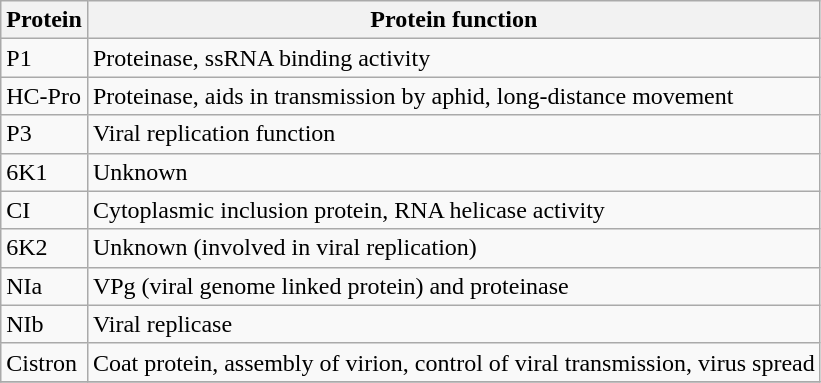<table class="wikitable">
<tr>
<th>Protein</th>
<th>Protein function</th>
</tr>
<tr>
<td>P1</td>
<td>Proteinase, ssRNA binding activity</td>
</tr>
<tr>
<td>HC-Pro</td>
<td>Proteinase, aids in transmission by aphid, long-distance movement</td>
</tr>
<tr>
<td>P3</td>
<td>Viral replication function</td>
</tr>
<tr>
<td>6K1</td>
<td>Unknown</td>
</tr>
<tr>
<td>CI</td>
<td>Cytoplasmic inclusion protein, RNA helicase activity</td>
</tr>
<tr>
<td>6K2</td>
<td>Unknown (involved in viral replication)</td>
</tr>
<tr>
<td>NIa</td>
<td>VPg (viral genome linked protein) and proteinase</td>
</tr>
<tr>
<td>NIb</td>
<td>Viral replicase</td>
</tr>
<tr>
<td>Cistron</td>
<td>Coat protein, assembly of virion, control of viral transmission, virus spread</td>
</tr>
<tr>
</tr>
</table>
